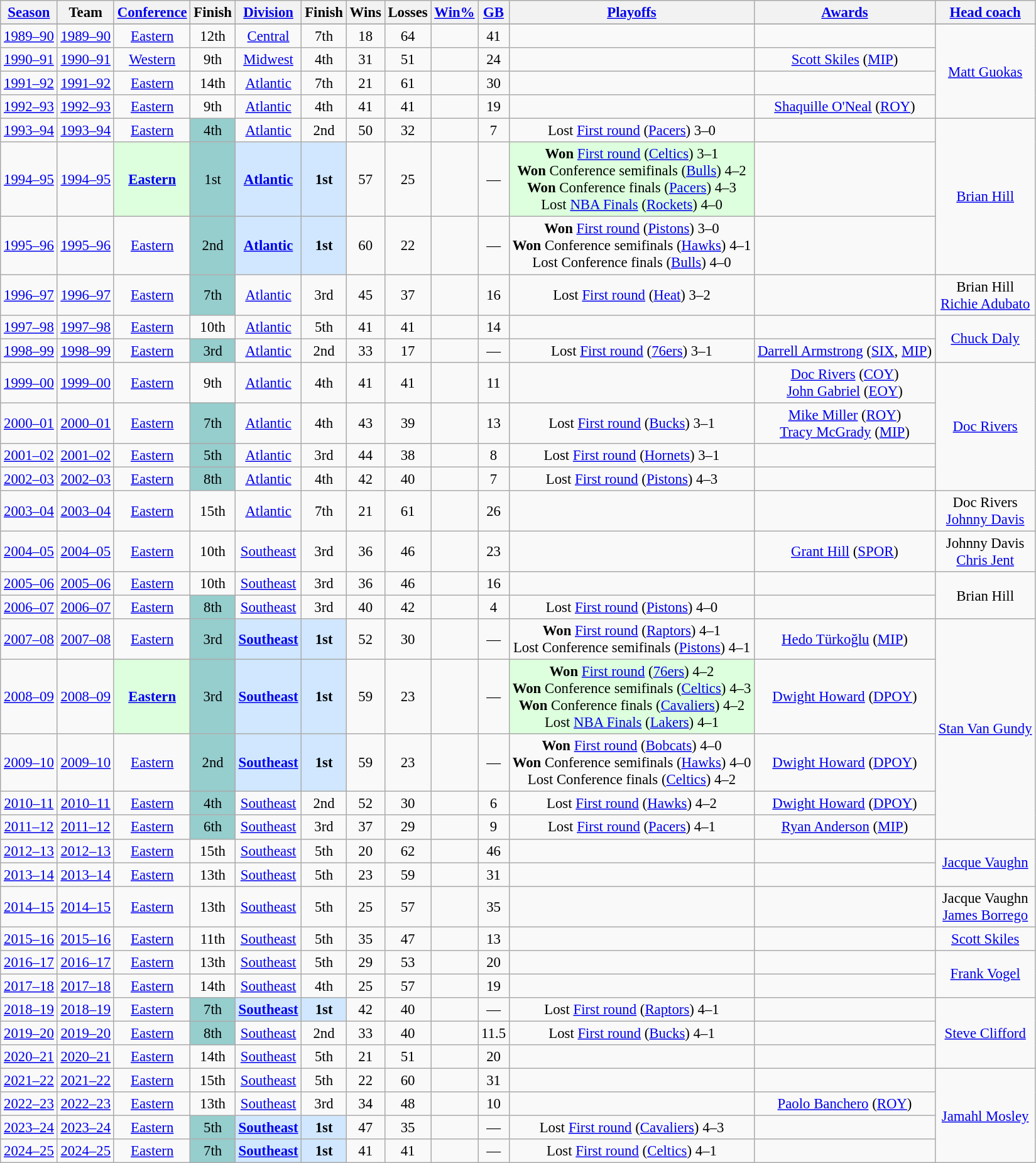<table class="wikitable plainrowheaders" style="text-align:center; font-size:95%" summary="Season (sortable), Conference, Finish (sortable), Division, Finish (sortable), Wins (sortable), Losses (sortable), Win% (sortable), GB (sortable), Playoffs, Awards and Head coach">
<tr>
<th scope="col"><a href='#'>Season</a></th>
<th scope="col">Team</th>
<th scope="col" class="unsortable"><a href='#'>Conference</a></th>
<th scope="col">Finish</th>
<th scope="col" class="unsortable"><a href='#'>Division</a></th>
<th scope="col">Finish</th>
<th scope="col">Wins</th>
<th scope="col">Losses</th>
<th scope="col"><a href='#'>Win%</a></th>
<th scope="col"><a href='#'>GB</a></th>
<th scope="col" class="unsortable"><a href='#'>Playoffs</a></th>
<th scope="col" class="unsortable"><a href='#'>Awards</a></th>
<th scope="col"><a href='#'>Head coach</a></th>
</tr>
<tr>
</tr>
<tr>
<td style="text-align:center;"><a href='#'>1989–90</a></td>
<td style="text-align:center;"><a href='#'>1989–90</a></td>
<td style="text-align:center;"><a href='#'>Eastern</a></td>
<td style="text-align:center;">12th</td>
<td style="text-align:center;"><a href='#'>Central</a></td>
<td style="text-align:center;">7th</td>
<td style="text-align:center;">18</td>
<td style="text-align:center;">64</td>
<td style="text-align:center;"></td>
<td>41</td>
<td></td>
<td></td>
<td rowspan=4><a href='#'>Matt Guokas</a></td>
</tr>
<tr>
<td style="text-align:center;"><a href='#'>1990–91</a></td>
<td style="text-align:center;"><a href='#'>1990–91</a></td>
<td style="text-align:center;"><a href='#'>Western</a></td>
<td style="text-align:center;">9th</td>
<td style="text-align:center;"><a href='#'>Midwest</a></td>
<td style="text-align:center;">4th</td>
<td style="text-align:center;">31</td>
<td style="text-align:center;">51</td>
<td style="text-align:center;"></td>
<td>24</td>
<td></td>
<td style="text-align:center;"><a href='#'>Scott Skiles</a> (<a href='#'>MIP</a>)</td>
</tr>
<tr>
<td style="text-align:center;"><a href='#'>1991–92</a></td>
<td style="text-align:center;"><a href='#'>1991–92</a></td>
<td style="text-align:center;"><a href='#'>Eastern</a></td>
<td style="text-align:center;">14th</td>
<td style="text-align:center;"><a href='#'>Atlantic</a></td>
<td style="text-align:center;">7th</td>
<td style="text-align:center;">21</td>
<td style="text-align:center;">61</td>
<td style="text-align:center;"></td>
<td>30</td>
<td></td>
<td></td>
</tr>
<tr>
<td style="text-align:center;"><a href='#'>1992–93</a></td>
<td style="text-align:center;"><a href='#'>1992–93</a></td>
<td style="text-align:center;"><a href='#'>Eastern</a></td>
<td style="text-align:center;">9th</td>
<td style="text-align:center;"><a href='#'>Atlantic</a></td>
<td style="text-align:center;">4th</td>
<td style="text-align:center;">41</td>
<td style="text-align:center;">41</td>
<td style="text-align:center;"></td>
<td>19</td>
<td></td>
<td style="text-align:center;"><a href='#'>Shaquille O'Neal</a> (<a href='#'>ROY</a>)</td>
</tr>
<tr>
<td style="text-align:center;"><a href='#'>1993–94</a></td>
<td style="text-align:center;"><a href='#'>1993–94</a></td>
<td style="text-align:center;"><a href='#'>Eastern</a></td>
<td style="text-align:center;" bgcolor="#96CDCD">4th</td>
<td style="text-align:center;"><a href='#'>Atlantic</a></td>
<td style="text-align:center;">2nd</td>
<td style="text-align:center;">50</td>
<td style="text-align:center;">32</td>
<td style="text-align:center;"></td>
<td>7</td>
<td>Lost <a href='#'>First round</a> (<a href='#'>Pacers</a>) 3–0</td>
<td></td>
<td rowspan=3><a href='#'>Brian Hill</a></td>
</tr>
<tr>
<td style="text-align:center;"><a href='#'>1994–95</a></td>
<td style="text-align:center;"><a href='#'>1994–95</a></td>
<td style="text-align:center;" bgcolor="#DDFFDD"><strong><a href='#'>Eastern</a></strong></td>
<td style="text-align:center;" bgcolor="#96CDCD">1st</td>
<td style="text-align:center;" bgcolor="#D0E7FF"><strong><a href='#'>Atlantic</a></strong></td>
<td style="text-align:center;" bgcolor="#D0E7FF"><strong>1st</strong></td>
<td style="text-align:center;">57</td>
<td style="text-align:center;">25</td>
<td style="text-align:center;"></td>
<td>—</td>
<td bgcolor="#DDFFDD"><strong>Won</strong> <a href='#'>First round</a> (<a href='#'>Celtics</a>) 3–1<br> <strong>Won</strong> Conference semifinals (<a href='#'>Bulls</a>) 4–2<br> <strong>Won</strong> Conference finals (<a href='#'>Pacers</a>) 4–3<br> Lost <a href='#'>NBA Finals</a> (<a href='#'>Rockets</a>) 4–0</td>
<td></td>
</tr>
<tr>
<td style="text-align:center;"><a href='#'>1995–96</a></td>
<td style="text-align:center;"><a href='#'>1995–96</a></td>
<td style="text-align:center;"><a href='#'>Eastern</a></td>
<td style="text-align:center;" bgcolor="#96CDCD">2nd</td>
<td style="text-align:center;" bgcolor="#D0E7FF"><strong><a href='#'>Atlantic</a></strong></td>
<td style="text-align:center;" bgcolor="#D0E7FF"><strong>1st</strong></td>
<td style="text-align:center;">60</td>
<td style="text-align:center;">22</td>
<td style="text-align:center;"></td>
<td>—</td>
<td><strong>Won</strong> <a href='#'>First round</a> (<a href='#'>Pistons</a>) 3–0<br> <strong>Won</strong> Conference semifinals (<a href='#'>Hawks</a>) 4–1<br> Lost Conference finals (<a href='#'>Bulls</a>) 4–0</td>
<td></td>
</tr>
<tr>
<td style="text-align:center;"><a href='#'>1996–97</a></td>
<td style="text-align:center;"><a href='#'>1996–97</a></td>
<td style="text-align:center;"><a href='#'>Eastern</a></td>
<td style="text-align:center;" bgcolor="#96CDCD">7th</td>
<td style="text-align:center;"><a href='#'>Atlantic</a></td>
<td style="text-align:center;">3rd</td>
<td style="text-align:center;">45</td>
<td style="text-align:center;">37</td>
<td style="text-align:center;"></td>
<td>16</td>
<td>Lost <a href='#'>First round</a> (<a href='#'>Heat</a>) 3–2</td>
<td></td>
<td>Brian Hill <br> <a href='#'>Richie Adubato</a></td>
</tr>
<tr>
<td style="text-align:center;"><a href='#'>1997–98</a></td>
<td style="text-align:center;"><a href='#'>1997–98</a></td>
<td style="text-align:center;"><a href='#'>Eastern</a></td>
<td style="text-align:center;">10th</td>
<td style="text-align:center;"><a href='#'>Atlantic</a></td>
<td style="text-align:center;">5th</td>
<td style="text-align:center;">41</td>
<td style="text-align:center;">41</td>
<td style="text-align:center;"></td>
<td>14</td>
<td></td>
<td></td>
<td rowspan=2><a href='#'>Chuck Daly</a></td>
</tr>
<tr>
<td style="text-align:center;"><a href='#'>1998–99</a></td>
<td style="text-align:center;"><a href='#'>1998–99</a></td>
<td style="text-align:center;"><a href='#'>Eastern</a></td>
<td style="text-align:center;" bgcolor="#96CDCD">3rd</td>
<td style="text-align:center;"><a href='#'>Atlantic</a></td>
<td style="text-align:center;">2nd</td>
<td style="text-align:center;">33</td>
<td style="text-align:center;">17</td>
<td style="text-align:center;"></td>
<td>—</td>
<td>Lost <a href='#'>First round</a> (<a href='#'>76ers</a>) 3–1</td>
<td style="text-align:center;"><a href='#'>Darrell Armstrong</a> (<a href='#'>SIX</a>, <a href='#'>MIP</a>)</td>
</tr>
<tr>
<td style="text-align:center;"><a href='#'>1999–00</a></td>
<td style="text-align:center;"><a href='#'>1999–00</a></td>
<td style="text-align:center;"><a href='#'>Eastern</a></td>
<td style="text-align:center;">9th</td>
<td style="text-align:center;"><a href='#'>Atlantic</a></td>
<td style="text-align:center;">4th</td>
<td style="text-align:center;">41</td>
<td style="text-align:center;">41</td>
<td style="text-align:center;"></td>
<td>11</td>
<td></td>
<td style="text-align:center;"><a href='#'>Doc Rivers</a> (<a href='#'>COY</a>) <br> <a href='#'>John Gabriel</a> (<a href='#'>EOY</a>)</td>
<td rowspan=4><a href='#'>Doc Rivers</a></td>
</tr>
<tr>
<td style="text-align:center;"><a href='#'>2000–01</a></td>
<td style="text-align:center;"><a href='#'>2000–01</a></td>
<td style="text-align:center;"><a href='#'>Eastern</a></td>
<td style="text-align:center;" bgcolor="#96CDCD">7th</td>
<td style="text-align:center;"><a href='#'>Atlantic</a></td>
<td style="text-align:center;">4th</td>
<td style="text-align:center;">43</td>
<td style="text-align:center;">39</td>
<td style="text-align:center;"></td>
<td>13</td>
<td>Lost <a href='#'>First round</a> (<a href='#'>Bucks</a>) 3–1</td>
<td style="text-align:center;"><a href='#'>Mike Miller</a> (<a href='#'>ROY</a>) <br> <a href='#'>Tracy McGrady</a> (<a href='#'>MIP</a>)</td>
</tr>
<tr>
<td style="text-align:center;"><a href='#'>2001–02</a></td>
<td style="text-align:center;"><a href='#'>2001–02</a></td>
<td style="text-align:center;"><a href='#'>Eastern</a></td>
<td style="text-align:center;" bgcolor="#96CDCD">5th</td>
<td style="text-align:center;"><a href='#'>Atlantic</a></td>
<td style="text-align:center;">3rd</td>
<td style="text-align:center;">44</td>
<td style="text-align:center;">38</td>
<td style="text-align:center;"></td>
<td>8</td>
<td>Lost <a href='#'>First round</a> (<a href='#'>Hornets</a>) 3–1</td>
<td></td>
</tr>
<tr>
<td style="text-align:center;"><a href='#'>2002–03</a></td>
<td style="text-align:center;"><a href='#'>2002–03</a></td>
<td style="text-align:center;"><a href='#'>Eastern</a></td>
<td style="text-align:center;" bgcolor="#96CDCD">8th</td>
<td style="text-align:center;"><a href='#'>Atlantic</a></td>
<td style="text-align:center;">4th</td>
<td style="text-align:center;">42</td>
<td style="text-align:center;">40</td>
<td style="text-align:center;"></td>
<td>7</td>
<td>Lost <a href='#'>First round</a> (<a href='#'>Pistons</a>) 4–3</td>
<td></td>
</tr>
<tr>
<td style="text-align:center;"><a href='#'>2003–04</a></td>
<td style="text-align:center;"><a href='#'>2003–04</a></td>
<td style="text-align:center;"><a href='#'>Eastern</a></td>
<td style="text-align:center;">15th</td>
<td style="text-align:center;"><a href='#'>Atlantic</a></td>
<td style="text-align:center;">7th</td>
<td style="text-align:center;">21</td>
<td style="text-align:center;">61</td>
<td style="text-align:center;"></td>
<td>26</td>
<td></td>
<td></td>
<td>Doc Rivers <br> <a href='#'>Johnny Davis</a></td>
</tr>
<tr>
<td style="text-align:center;"><a href='#'>2004–05</a></td>
<td style="text-align:center;"><a href='#'>2004–05</a></td>
<td style="text-align:center;"><a href='#'>Eastern</a></td>
<td style="text-align:center;">10th</td>
<td style="text-align:center;"><a href='#'>Southeast</a></td>
<td style="text-align:center;">3rd</td>
<td style="text-align:center;">36</td>
<td style="text-align:center;">46</td>
<td style="text-align:center;"></td>
<td>23</td>
<td></td>
<td style="text-align:center;"><a href='#'>Grant Hill</a> (<a href='#'>SPOR</a>)</td>
<td>Johnny Davis <br> <a href='#'>Chris Jent</a></td>
</tr>
<tr>
<td style="text-align:center;"><a href='#'>2005–06</a></td>
<td style="text-align:center;"><a href='#'>2005–06</a></td>
<td style="text-align:center;"><a href='#'>Eastern</a></td>
<td style="text-align:center;">10th</td>
<td style="text-align:center;"><a href='#'>Southeast</a></td>
<td style="text-align:center;">3rd</td>
<td style="text-align:center;">36</td>
<td style="text-align:center;">46</td>
<td style="text-align:center;"></td>
<td>16</td>
<td></td>
<td></td>
<td rowspan=2>Brian Hill</td>
</tr>
<tr>
<td style="text-align:center;"><a href='#'>2006–07</a></td>
<td style="text-align:center;"><a href='#'>2006–07</a></td>
<td style="text-align:center;"><a href='#'>Eastern</a></td>
<td style="text-align:center;" bgcolor="#96CDCD">8th</td>
<td style="text-align:center;"><a href='#'>Southeast</a></td>
<td style="text-align:center;">3rd</td>
<td style="text-align:center;">40</td>
<td style="text-align:center;">42</td>
<td style="text-align:center;"></td>
<td>4</td>
<td>Lost <a href='#'>First round</a> (<a href='#'>Pistons</a>) 4–0</td>
<td></td>
</tr>
<tr>
<td style="text-align:center;"><a href='#'>2007–08</a></td>
<td style="text-align:center;"><a href='#'>2007–08</a></td>
<td style="text-align:center;"><a href='#'>Eastern</a></td>
<td style="text-align:center;" bgcolor="#96CDCD">3rd</td>
<td style="text-align:center;" bgcolor="#D0E7FF"><strong><a href='#'>Southeast</a></strong></td>
<td style="text-align:center;" bgcolor="#D0E7FF"><strong>1st</strong></td>
<td style="text-align:center;">52</td>
<td style="text-align:center;">30</td>
<td style="text-align:center;"></td>
<td>—</td>
<td><strong>Won</strong> <a href='#'>First round</a> (<a href='#'>Raptors</a>) 4–1<br> Lost Conference semifinals (<a href='#'>Pistons</a>) 4–1</td>
<td style="text-align:center;"><a href='#'>Hedo Türkoğlu</a> (<a href='#'>MIP</a>)</td>
<td rowspan=5><a href='#'>Stan Van Gundy</a></td>
</tr>
<tr>
<td style="text-align:center;"><a href='#'>2008–09</a></td>
<td style="text-align:center;"><a href='#'>2008–09</a></td>
<td style="text-align:center;" bgcolor="#DDFFDD"><strong><a href='#'>Eastern</a></strong></td>
<td style="text-align:center;" bgcolor="#96CDCD">3rd</td>
<td style="text-align:center;" bgcolor="#D0E7FF"><strong><a href='#'>Southeast</a></strong></td>
<td style="text-align:center;" bgcolor="#D0E7FF"><strong>1st</strong></td>
<td style="text-align:center;">59</td>
<td style="text-align:center;">23</td>
<td style="text-align:center;"></td>
<td>—</td>
<td bgcolor="#DDFFDD"><strong>Won</strong> <a href='#'>First round</a> (<a href='#'>76ers</a>) 4–2<br> <strong>Won</strong> Conference semifinals (<a href='#'>Celtics</a>) 4–3<br> <strong>Won</strong> Conference finals (<a href='#'>Cavaliers</a>) 4–2<br> Lost <a href='#'>NBA Finals</a> (<a href='#'>Lakers</a>) 4–1</td>
<td style="text-align:center;"><a href='#'>Dwight Howard</a> (<a href='#'>DPOY</a>)</td>
</tr>
<tr>
<td style="text-align:center;"><a href='#'>2009–10</a></td>
<td style="text-align:center;"><a href='#'>2009–10</a></td>
<td style="text-align:center;"><a href='#'>Eastern</a></td>
<td style="text-align:center;" bgcolor="#96CDCD">2nd</td>
<td style="text-align:center;" bgcolor="#D0E7FF"><strong><a href='#'>Southeast</a></strong></td>
<td style="text-align:center;" bgcolor="#D0E7FF"><strong>1st</strong></td>
<td style="text-align:center;">59</td>
<td style="text-align:center;">23</td>
<td style="text-align:center;"></td>
<td>—</td>
<td><strong>Won</strong> <a href='#'>First round</a> (<a href='#'>Bobcats</a>) 4–0<br> <strong>Won</strong> Conference semifinals (<a href='#'>Hawks</a>) 4–0<br> Lost Conference finals (<a href='#'>Celtics</a>) 4–2</td>
<td style="text-align:center;"><a href='#'>Dwight Howard</a> (<a href='#'>DPOY</a>)</td>
</tr>
<tr>
<td style="text-align:center;"><a href='#'>2010–11</a></td>
<td style="text-align:center;"><a href='#'>2010–11</a></td>
<td style="text-align:center;"><a href='#'>Eastern</a></td>
<td style="text-align:center;" bgcolor="#96CDCD">4th</td>
<td style="text-align:center;"><a href='#'>Southeast</a></td>
<td style="text-align:center;">2nd</td>
<td style="text-align:center;">52</td>
<td style="text-align:center;">30</td>
<td style="text-align:center;"></td>
<td>6</td>
<td>Lost <a href='#'>First round</a> (<a href='#'>Hawks</a>) 4–2</td>
<td style="text-align:center;"><a href='#'>Dwight Howard</a> (<a href='#'>DPOY</a>)</td>
</tr>
<tr>
<td style="text-align:center;"><a href='#'>2011–12</a></td>
<td style="text-align:center;"><a href='#'>2011–12</a></td>
<td style="text-align:center;"><a href='#'>Eastern</a></td>
<td style="text-align:center;" bgcolor="#96CDCD">6th</td>
<td style="text-align:center;"><a href='#'>Southeast</a></td>
<td style="text-align:center;">3rd</td>
<td style="text-align:center;">37</td>
<td style="text-align:center;">29</td>
<td style="text-align:center;"></td>
<td>9</td>
<td>Lost <a href='#'>First round</a> (<a href='#'>Pacers</a>) 4–1</td>
<td style="text-align:center;"><a href='#'>Ryan Anderson</a> (<a href='#'>MIP</a>)</td>
</tr>
<tr>
<td style="text-align:center;"><a href='#'>2012–13</a></td>
<td style="text-align:center;"><a href='#'>2012–13</a></td>
<td style="text-align:center;"><a href='#'>Eastern</a></td>
<td style="text-align:center;">15th</td>
<td style="text-align:center;"><a href='#'>Southeast</a></td>
<td style="text-align:center;">5th</td>
<td style="text-align:center;">20</td>
<td style="text-align:center;">62</td>
<td style="text-align:center;"></td>
<td>46</td>
<td></td>
<td></td>
<td rowspan=2><a href='#'>Jacque Vaughn</a></td>
</tr>
<tr>
<td style="text-align:center;"><a href='#'>2013–14</a></td>
<td style="text-align:center;"><a href='#'>2013–14</a></td>
<td style="text-align:center;"><a href='#'>Eastern</a></td>
<td style="text-align:center;">13th</td>
<td style="text-align:center;"><a href='#'>Southeast</a></td>
<td style="text-align:center;">5th</td>
<td style="text-align:center;">23</td>
<td style="text-align:center;">59</td>
<td style="text-align:center;"></td>
<td>31</td>
<td></td>
<td></td>
</tr>
<tr>
<td style="text-align:center;"><a href='#'>2014–15</a></td>
<td style="text-align:center;"><a href='#'>2014–15</a></td>
<td style="text-align:center;"><a href='#'>Eastern</a></td>
<td style="text-align:center;">13th</td>
<td style="text-align:center;"><a href='#'>Southeast</a></td>
<td style="text-align:center;">5th</td>
<td style="text-align:center;">25</td>
<td style="text-align:center;">57</td>
<td style="text-align:center;"></td>
<td>35</td>
<td></td>
<td></td>
<td>Jacque Vaughn<br><a href='#'>James Borrego</a></td>
</tr>
<tr>
<td style="text-align:center;"><a href='#'>2015–16</a></td>
<td style="text-align:center;"><a href='#'>2015–16</a></td>
<td style="text-align:center;"><a href='#'>Eastern</a></td>
<td style="text-align:center;">11th</td>
<td style="text-align:center;"><a href='#'>Southeast</a></td>
<td style="text-align:center;">5th</td>
<td style="text-align:center;">35</td>
<td style="text-align:center;">47</td>
<td style="text-align:center;"></td>
<td>13</td>
<td></td>
<td></td>
<td><a href='#'>Scott Skiles</a></td>
</tr>
<tr>
<td style="text-align:center;"><a href='#'>2016–17</a></td>
<td style="text-align:center;"><a href='#'>2016–17</a></td>
<td style="text-align:center;"><a href='#'>Eastern</a></td>
<td style="text-align:center;">13th</td>
<td style="text-align:center;"><a href='#'>Southeast</a></td>
<td style="text-align:center;">5th</td>
<td style="text-align:center;">29</td>
<td style="text-align:center;">53</td>
<td style="text-align:center;"></td>
<td>20</td>
<td></td>
<td></td>
<td rowspan=2><a href='#'>Frank Vogel</a></td>
</tr>
<tr>
<td style="text-align:center;"><a href='#'>2017–18</a></td>
<td style="text-align:center;"><a href='#'>2017–18</a></td>
<td style="text-align:center;"><a href='#'>Eastern</a></td>
<td style="text-align:center;">14th</td>
<td style="text-align:center;"><a href='#'>Southeast</a></td>
<td style="text-align:center;">4th</td>
<td style="text-align:center;">25</td>
<td style="text-align:center;">57</td>
<td style="text-align:center;"></td>
<td>19</td>
<td></td>
<td></td>
</tr>
<tr>
<td style="text-align:center;"><a href='#'>2018–19</a></td>
<td style="text-align:center;"><a href='#'>2018–19</a></td>
<td style="text-align:center;"><a href='#'>Eastern</a></td>
<td style="text-align:center;" bgcolor="#96CDCD">7th</td>
<td style="text-align:center;" bgcolor="#D0E7FF"><strong><a href='#'>Southeast</a></strong></td>
<td style="text-align:center;" bgcolor="#D0E7FF"><strong>1st</strong></td>
<td style="text-align:center;">42</td>
<td style="text-align:center;">40</td>
<td style="text-align:center;"></td>
<td>—</td>
<td>Lost <a href='#'>First round</a> (<a href='#'>Raptors</a>) 4–1</td>
<td></td>
<td rowspan=3><a href='#'>Steve Clifford</a></td>
</tr>
<tr>
<td style="text-align:center;"><a href='#'>2019–20</a></td>
<td style="text-align:center;"><a href='#'>2019–20</a></td>
<td style="text-align:center;"><a href='#'>Eastern</a></td>
<td style="text-align:center;" bgcolor="#96CDCD">8th</td>
<td style="text-align:center;"><a href='#'>Southeast</a></td>
<td style="text-align:center;">2nd</td>
<td style="text-align:center;">33</td>
<td style="text-align:center;">40</td>
<td style="text-align:center;"></td>
<td>11.5</td>
<td>Lost <a href='#'>First round</a> (<a href='#'>Bucks</a>) 4–1</td>
<td></td>
</tr>
<tr>
<td style="text-align:center;"><a href='#'>2020–21</a></td>
<td style="text-align:center;"><a href='#'>2020–21</a></td>
<td style="text-align:center;"><a href='#'>Eastern</a></td>
<td style="text-align:center;">14th</td>
<td style="text-align:center;"><a href='#'>Southeast</a></td>
<td style="text-align:center;">5th</td>
<td style="text-align:center;">21</td>
<td style="text-align:center;">51</td>
<td style="text-align:center;"></td>
<td>20</td>
<td></td>
<td></td>
</tr>
<tr>
<td style="text-align:center;"><a href='#'>2021–22</a></td>
<td style="text-align:center;"><a href='#'>2021–22</a></td>
<td style="text-align:center;"><a href='#'>Eastern</a></td>
<td style="text-align:center;">15th</td>
<td style="text-align:center;"><a href='#'>Southeast</a></td>
<td style="text-align:center;">5th</td>
<td style="text-align:center;">22</td>
<td style="text-align:center;">60</td>
<td style="text-align:center;"></td>
<td>31</td>
<td></td>
<td></td>
<td rowspan=4><a href='#'>Jamahl Mosley</a></td>
</tr>
<tr>
<td style="text-align:center;"><a href='#'>2022–23</a></td>
<td style="text-align:center;"><a href='#'>2022–23</a></td>
<td style="text-align:center;"><a href='#'>Eastern</a></td>
<td style="text-align:center;">13th</td>
<td style="text-align:center;"><a href='#'>Southeast</a></td>
<td style="text-align:center;">3rd</td>
<td style="text-align:center;">34</td>
<td style="text-align:center;">48</td>
<td style="text-align:center;"></td>
<td>10</td>
<td></td>
<td style="text-align:center;"><a href='#'>Paolo Banchero</a> (<a href='#'>ROY</a>)</td>
</tr>
<tr>
<td style="text-align:center;"><a href='#'>2023–24</a></td>
<td style="text-align:center;"><a href='#'>2023–24</a></td>
<td style="text-align:center;"><a href='#'>Eastern</a></td>
<td style="text-align:center;" bgcolor="#96CDCD">5th</td>
<td style="text-align:center;" bgcolor="#D0E7FF"><strong><a href='#'>Southeast</a></strong></td>
<td style="text-align:center;" bgcolor="#D0E7FF"><strong>1st</strong></td>
<td style="text-align:center;">47</td>
<td style="text-align:center;">35</td>
<td style="text-align:center;"></td>
<td>—</td>
<td>Lost <a href='#'>First round</a> (<a href='#'>Cavaliers</a>) 4–3</td>
<td></td>
</tr>
<tr>
<td style="text-align:center;"><a href='#'>2024–25</a></td>
<td style="text-align:center;"><a href='#'>2024–25</a></td>
<td style="text-align:center;"><a href='#'>Eastern</a></td>
<td style="text-align:center;" bgcolor="#96CDCD">7th</td>
<td style="text-align:center;" bgcolor="#D0E7FF"><strong><a href='#'>Southeast</a></strong></td>
<td style="text-align:center;" bgcolor="#D0E7FF"><strong>1st</strong></td>
<td style="text-align:center;">41</td>
<td style="text-align:center;">41</td>
<td style="text-align:center;"></td>
<td>—</td>
<td>Lost <a href='#'>First round</a> (<a href='#'>Celtics</a>) 4–1</td>
<td></td>
</tr>
</table>
